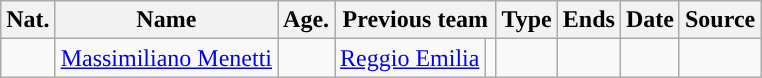<table class="wikitable sortable">
<tr>
<th>Nat.</th>
<th>Name</th>
<th>Age.</th>
<th colspan=2>Previous team</th>
<th>Type</th>
<th>Ends</th>
<th>Date</th>
<th>Source</th>
</tr>
<tr>
<td></td>
<td><a href='#'>Massimiliano Menetti</a></td>
<td></td>
<td><a href='#'>Reggio Emilia</a></td>
<td></td>
<td></td>
<td></td>
<td></td>
<td></td>
</tr>
</table>
